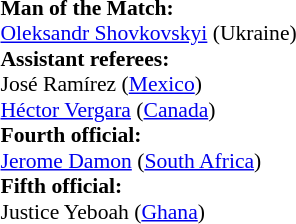<table width=50% style="font-size: 90%">
<tr>
<td><br><strong>Man of the Match:</strong>
<br><a href='#'>Oleksandr Shovkovskyi</a> (Ukraine)<br><strong>Assistant referees:</strong>
<br>José Ramírez (<a href='#'>Mexico</a>)
<br><a href='#'>Héctor Vergara</a> (<a href='#'>Canada</a>)
<br><strong>Fourth official:</strong>
<br><a href='#'>Jerome Damon</a> (<a href='#'>South Africa</a>)
<br><strong>Fifth official:</strong>
<br>Justice Yeboah (<a href='#'>Ghana</a>)</td>
</tr>
</table>
